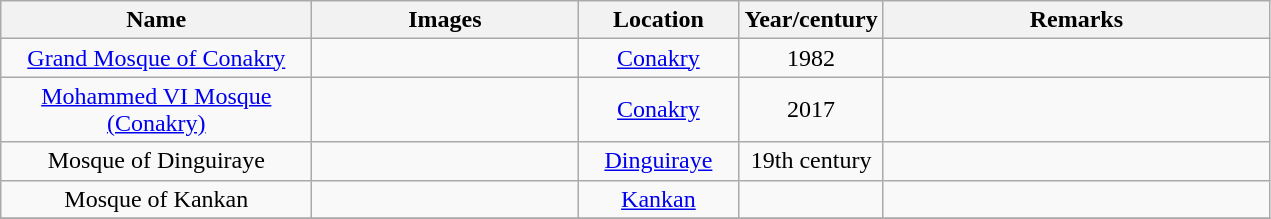<table class=wikitable style="text-align:center">
<tr>
<th align=left width=200px>Name</th>
<th align=center width=170px class=unsortable>Images</th>
<th align=left width=100px>Location</th>
<th align=left width=050px>Year/century</th>
<th align=left width=250px class=unsortable>Remarks</th>
</tr>
<tr>
<td><a href='#'>Grand Mosque of Conakry</a></td>
<td></td>
<td><a href='#'>Conakry</a></td>
<td>1982</td>
<td></td>
</tr>
<tr>
<td><a href='#'>Mohammed VI Mosque (Conakry)</a></td>
<td></td>
<td><a href='#'>Conakry</a></td>
<td>2017</td>
<td></td>
</tr>
<tr>
<td>Mosque of Dinguiraye</td>
<td></td>
<td><a href='#'>Dinguiraye</a></td>
<td>19th century</td>
<td></td>
</tr>
<tr>
<td>Mosque of Kankan</td>
<td></td>
<td><a href='#'>Kankan</a></td>
<td></td>
<td></td>
</tr>
<tr>
</tr>
</table>
